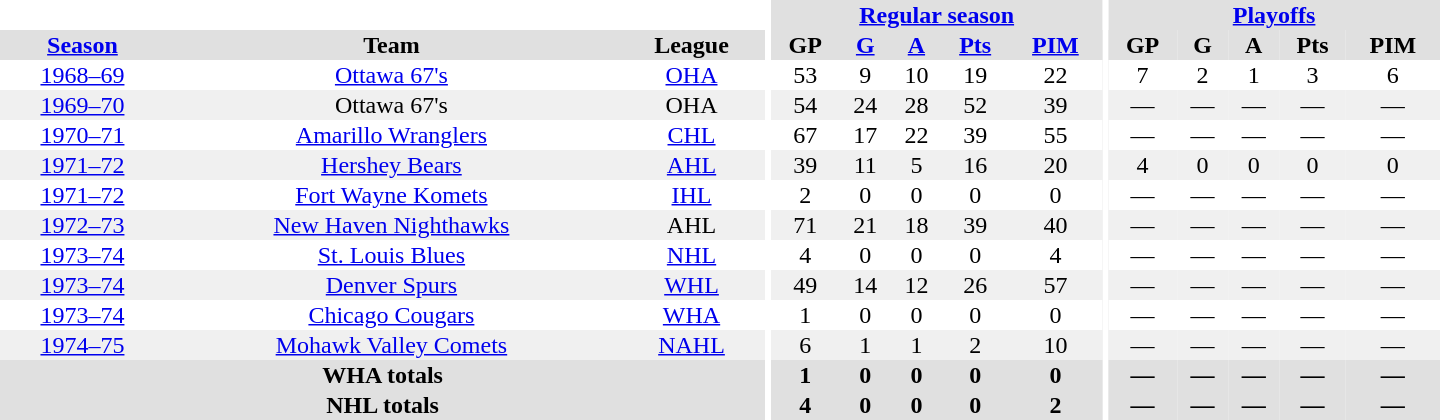<table border="0" cellpadding="1" cellspacing="0" style="text-align:center; width:60em">
<tr bgcolor="#e0e0e0">
<th colspan="3" bgcolor="#ffffff"></th>
<th rowspan="100" bgcolor="#ffffff"></th>
<th colspan="5"><a href='#'>Regular season</a></th>
<th rowspan="100" bgcolor="#ffffff"></th>
<th colspan="5"><a href='#'>Playoffs</a></th>
</tr>
<tr bgcolor="#e0e0e0">
<th><a href='#'>Season</a></th>
<th>Team</th>
<th>League</th>
<th>GP</th>
<th><a href='#'>G</a></th>
<th><a href='#'>A</a></th>
<th><a href='#'>Pts</a></th>
<th><a href='#'>PIM</a></th>
<th>GP</th>
<th>G</th>
<th>A</th>
<th>Pts</th>
<th>PIM</th>
</tr>
<tr>
<td><a href='#'>1968–69</a></td>
<td><a href='#'>Ottawa 67's</a></td>
<td><a href='#'>OHA</a></td>
<td>53</td>
<td>9</td>
<td>10</td>
<td>19</td>
<td>22</td>
<td>7</td>
<td>2</td>
<td>1</td>
<td>3</td>
<td>6</td>
</tr>
<tr bgcolor="#f0f0f0">
<td><a href='#'>1969–70</a></td>
<td>Ottawa 67's</td>
<td>OHA</td>
<td>54</td>
<td>24</td>
<td>28</td>
<td>52</td>
<td>39</td>
<td>—</td>
<td>—</td>
<td>—</td>
<td>—</td>
<td>—</td>
</tr>
<tr>
<td><a href='#'>1970–71</a></td>
<td><a href='#'>Amarillo Wranglers</a></td>
<td><a href='#'>CHL</a></td>
<td>67</td>
<td>17</td>
<td>22</td>
<td>39</td>
<td>55</td>
<td>—</td>
<td>—</td>
<td>—</td>
<td>—</td>
<td>—</td>
</tr>
<tr bgcolor="#f0f0f0">
<td><a href='#'>1971–72</a></td>
<td><a href='#'>Hershey Bears</a></td>
<td><a href='#'>AHL</a></td>
<td>39</td>
<td>11</td>
<td>5</td>
<td>16</td>
<td>20</td>
<td>4</td>
<td>0</td>
<td>0</td>
<td>0</td>
<td>0</td>
</tr>
<tr>
<td><a href='#'>1971–72</a></td>
<td><a href='#'>Fort Wayne Komets</a></td>
<td><a href='#'>IHL</a></td>
<td>2</td>
<td>0</td>
<td>0</td>
<td>0</td>
<td>0</td>
<td>—</td>
<td>—</td>
<td>—</td>
<td>—</td>
<td>—</td>
</tr>
<tr bgcolor="#f0f0f0">
<td><a href='#'>1972–73</a></td>
<td><a href='#'>New Haven Nighthawks</a></td>
<td>AHL</td>
<td>71</td>
<td>21</td>
<td>18</td>
<td>39</td>
<td>40</td>
<td>—</td>
<td>—</td>
<td>—</td>
<td>—</td>
<td>—</td>
</tr>
<tr>
<td><a href='#'>1973–74</a></td>
<td><a href='#'>St. Louis Blues</a></td>
<td><a href='#'>NHL</a></td>
<td>4</td>
<td>0</td>
<td>0</td>
<td>0</td>
<td>4</td>
<td>—</td>
<td>—</td>
<td>—</td>
<td>—</td>
<td>—</td>
</tr>
<tr bgcolor="#f0f0f0">
<td><a href='#'>1973–74</a></td>
<td><a href='#'>Denver Spurs</a></td>
<td><a href='#'>WHL</a></td>
<td>49</td>
<td>14</td>
<td>12</td>
<td>26</td>
<td>57</td>
<td>—</td>
<td>—</td>
<td>—</td>
<td>—</td>
<td>—</td>
</tr>
<tr>
<td><a href='#'>1973–74</a></td>
<td><a href='#'>Chicago Cougars</a></td>
<td><a href='#'>WHA</a></td>
<td>1</td>
<td>0</td>
<td>0</td>
<td>0</td>
<td>0</td>
<td>—</td>
<td>—</td>
<td>—</td>
<td>—</td>
<td>—</td>
</tr>
<tr bgcolor="#f0f0f0">
<td><a href='#'>1974–75</a></td>
<td><a href='#'>Mohawk Valley Comets</a></td>
<td><a href='#'>NAHL</a></td>
<td>6</td>
<td>1</td>
<td>1</td>
<td>2</td>
<td>10</td>
<td>—</td>
<td>—</td>
<td>—</td>
<td>—</td>
<td>—</td>
</tr>
<tr bgcolor="#e0e0e0">
<th colspan="3">WHA totals</th>
<th>1</th>
<th>0</th>
<th>0</th>
<th>0</th>
<th>0</th>
<th>—</th>
<th>—</th>
<th>—</th>
<th>—</th>
<th>—</th>
</tr>
<tr bgcolor="#e0e0e0">
<th colspan="3">NHL totals</th>
<th>4</th>
<th>0</th>
<th>0</th>
<th>0</th>
<th>2</th>
<th>—</th>
<th>—</th>
<th>—</th>
<th>—</th>
<th>—</th>
</tr>
</table>
